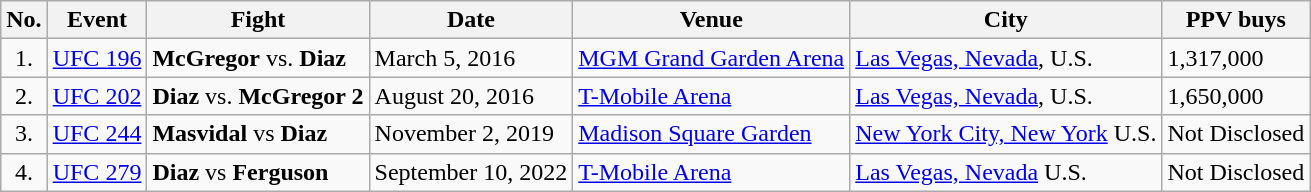<table class="wikitable sortable">
<tr>
<th>No.</th>
<th>Event</th>
<th>Fight</th>
<th>Date</th>
<th>Venue</th>
<th>City</th>
<th>PPV buys</th>
</tr>
<tr>
<td align="center">1.</td>
<td><a href='#'>UFC 196</a></td>
<td><strong>McGregor</strong> vs. <strong>Diaz</strong></td>
<td>March 5, 2016</td>
<td><a href='#'>MGM Grand Garden Arena</a></td>
<td><a href='#'>Las Vegas, Nevada</a>, U.S.</td>
<td>1,317,000</td>
</tr>
<tr>
<td align="center">2.</td>
<td><a href='#'>UFC 202</a></td>
<td><strong>Diaz</strong> vs. <strong>McGregor 2</strong></td>
<td>August 20, 2016</td>
<td><a href='#'>T-Mobile Arena</a></td>
<td><a href='#'>Las Vegas, Nevada</a>, U.S.</td>
<td>1,650,000</td>
</tr>
<tr>
<td align="center">3.</td>
<td><a href='#'>UFC 244</a></td>
<td><strong>Masvidal</strong> vs <strong>Diaz</strong></td>
<td>November 2, 2019</td>
<td><a href='#'>Madison Square Garden</a></td>
<td><a href='#'>New York City, New York</a> U.S.</td>
<td>Not Disclosed</td>
</tr>
<tr>
<td align="center">4.</td>
<td><a href='#'>UFC 279</a></td>
<td><strong>Diaz</strong> vs <strong>Ferguson</strong></td>
<td>September 10, 2022</td>
<td><a href='#'>T-Mobile Arena</a></td>
<td><a href='#'>Las Vegas, Nevada</a> U.S.</td>
<td>Not Disclosed</td>
</tr>
</table>
